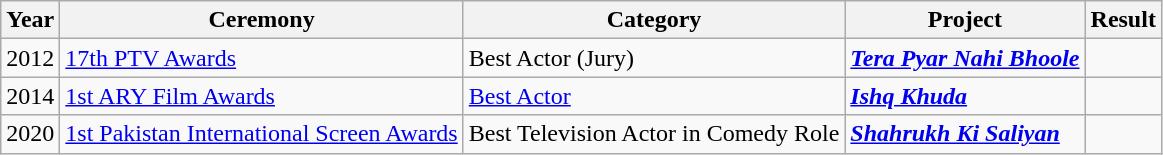<table class="wikitable">
<tr>
<th>Year</th>
<th>Ceremony</th>
<th>Category</th>
<th>Project</th>
<th>Result</th>
</tr>
<tr>
<td>2012</td>
<td><a href='#'>17th PTV Awards</a></td>
<td>Best Actor (Jury)</td>
<td><em><a href='#'><strong>Tera Pyar Nahi Bhoole</strong></a></em></td>
<td></td>
</tr>
<tr>
<td>2014</td>
<td><a href='#'>1st ARY Film Awards</a></td>
<td><a href='#'>Best Actor</a></td>
<td><strong><em><a href='#'>Ishq Khuda</a></em></strong></td>
<td></td>
</tr>
<tr>
<td>2020</td>
<td><a href='#'>1st Pakistan International Screen Awards</a></td>
<td>Best Television Actor in Comedy Role</td>
<td><a href='#'><strong><em>Shahrukh Ki Saliyan</em></strong></a></td>
<td></td>
</tr>
</table>
